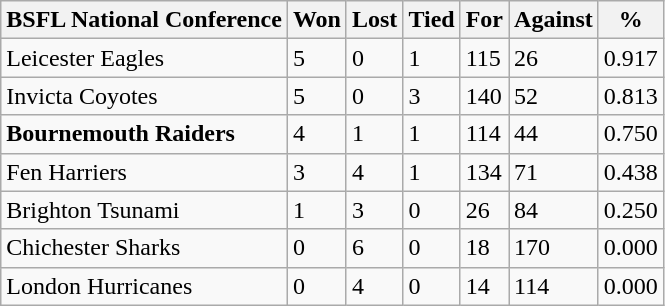<table class="wikitable" border="1">
<tr>
<th>BSFL National Conference</th>
<th>Won</th>
<th>Lost</th>
<th>Tied</th>
<th>For</th>
<th>Against</th>
<th>%</th>
</tr>
<tr>
<td>Leicester Eagles</td>
<td>5</td>
<td>0</td>
<td>1</td>
<td>115</td>
<td>26</td>
<td>0.917</td>
</tr>
<tr>
<td>Invicta Coyotes</td>
<td>5</td>
<td>0</td>
<td>3</td>
<td>140</td>
<td>52</td>
<td>0.813</td>
</tr>
<tr>
<td><strong>Bournemouth Raiders</strong></td>
<td>4</td>
<td>1</td>
<td>1</td>
<td>114</td>
<td>44</td>
<td>0.750</td>
</tr>
<tr>
<td>Fen Harriers</td>
<td>3</td>
<td>4</td>
<td>1</td>
<td>134</td>
<td>71</td>
<td>0.438</td>
</tr>
<tr>
<td>Brighton Tsunami</td>
<td>1</td>
<td>3</td>
<td>0</td>
<td>26</td>
<td>84</td>
<td>0.250</td>
</tr>
<tr>
<td>Chichester Sharks</td>
<td>0</td>
<td>6</td>
<td>0</td>
<td>18</td>
<td>170</td>
<td>0.000</td>
</tr>
<tr>
<td>London Hurricanes</td>
<td>0</td>
<td>4</td>
<td>0</td>
<td>14</td>
<td>114</td>
<td>0.000</td>
</tr>
</table>
